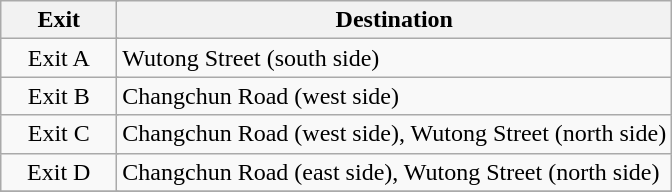<table class=wikitable>
<tr>
<th style="width:70px" colspan=2>Exit</th>
<th>Destination</th>
</tr>
<tr>
<td align=center colspan=2>Exit A</td>
<td>Wutong Street (south side)</td>
</tr>
<tr>
<td align=center colspan=2>Exit B</td>
<td>Changchun Road (west side)</td>
</tr>
<tr>
<td align=center colspan=2>Exit C</td>
<td>Changchun Road (west side), Wutong Street (north side)</td>
</tr>
<tr>
<td align=center colspan=2>Exit D</td>
<td>Changchun Road (east side), Wutong Street (north side)</td>
</tr>
<tr>
</tr>
</table>
